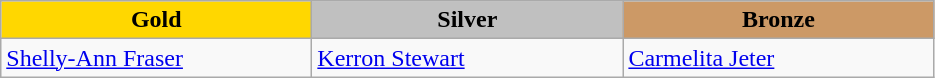<table class="wikitable" style="text-align:left">
<tr align="center">
<td width=200 bgcolor=gold><strong>Gold</strong></td>
<td width=200 bgcolor=silver><strong>Silver</strong></td>
<td width=200 bgcolor=CC9966><strong>Bronze</strong></td>
</tr>
<tr>
<td><a href='#'>Shelly-Ann Fraser</a><br><em> </em></td>
<td><a href='#'>Kerron Stewart</a><br><em></em></td>
<td><a href='#'>Carmelita Jeter</a><br><em></em></td>
</tr>
</table>
